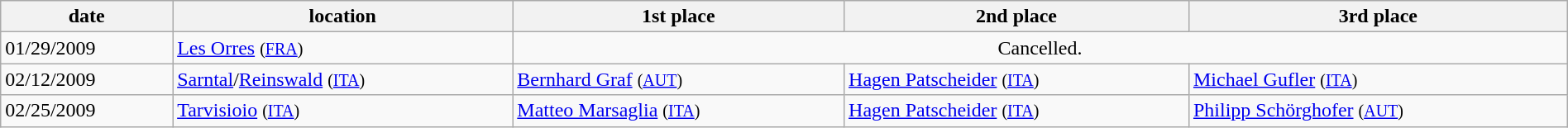<table class="wikitable" width=100%>
<tr class="backgroundcolor5">
<th>date</th>
<th>location</th>
<th>1st place</th>
<th>2nd place</th>
<th>3rd place</th>
</tr>
<tr>
<td>01/29/2009</td>
<td><a href='#'>Les Orres</a> <small>(<a href='#'>FRA</a>)</small></td>
<td colspan="3" align="center">Cancelled.</td>
</tr>
<tr>
<td>02/12/2009</td>
<td><a href='#'>Sarntal</a>/<a href='#'>Reinswald</a> <small>(<a href='#'>ITA</a>)</small></td>
<td> <a href='#'>Bernhard Graf</a> <small>(<a href='#'>AUT</a>)</small></td>
<td> <a href='#'>Hagen Patscheider</a> <small>(<a href='#'>ITA</a>)</small></td>
<td> <a href='#'>Michael Gufler</a> <small>(<a href='#'>ITA</a>)</small></td>
</tr>
<tr>
<td>02/25/2009</td>
<td><a href='#'>Tarvisioio</a> <small>(<a href='#'>ITA</a>)</small></td>
<td> <a href='#'>Matteo Marsaglia</a> <small>(<a href='#'>ITA</a>)</small></td>
<td> <a href='#'>Hagen Patscheider</a> <small>(<a href='#'>ITA</a>)</small></td>
<td> <a href='#'>Philipp Schörghofer</a> <small>(<a href='#'>AUT</a>)</small></td>
</tr>
</table>
